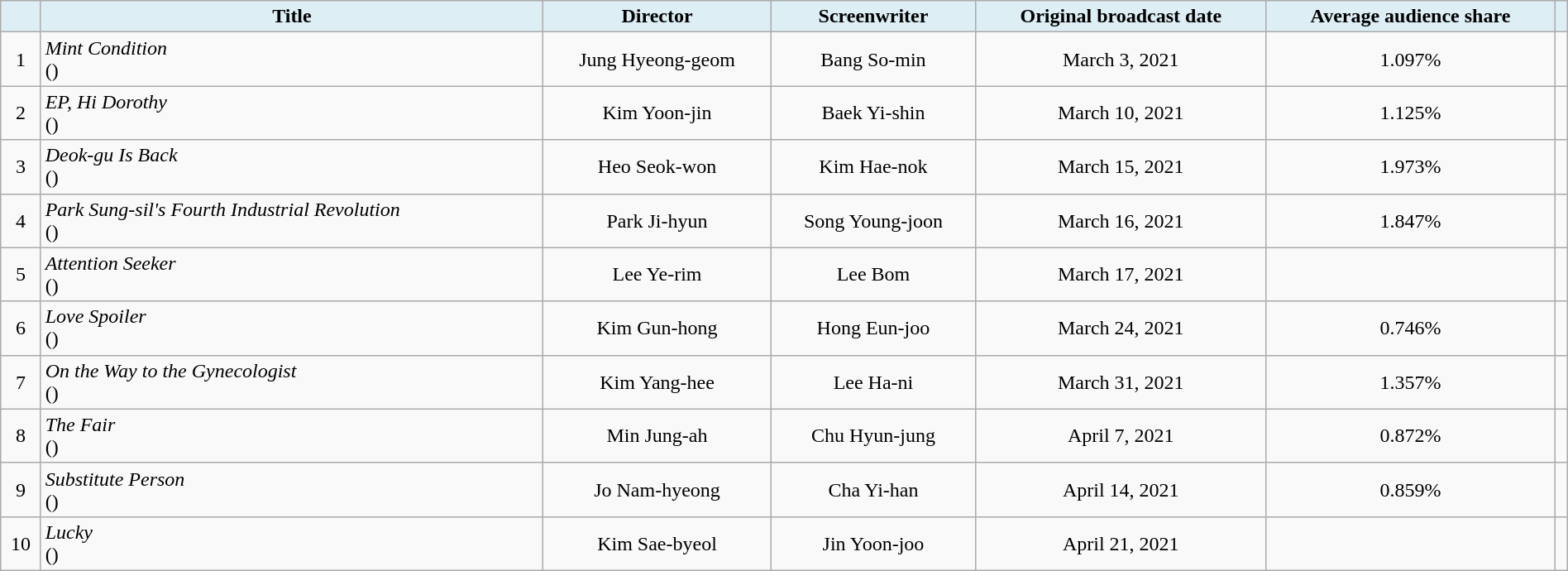<table class="wikitable plainrowheaders" style=text-align:center width=100%>
<tr style="background:#DDEEF5; color:black; font-weight:bold">
<td></td>
<td>Title</td>
<td>Director</td>
<td>Screenwriter</td>
<td>Original broadcast date</td>
<td>Average audience share</td>
<td></td>
</tr>
<tr>
<td>1</td>
<td align="left"><em>Mint Condition</em><br>()</td>
<td>Jung Hyeong-geom</td>
<td>Bang So-min</td>
<td>March 3, 2021</td>
<td>1.097%</td>
<td></td>
</tr>
<tr>
<td>2</td>
<td align="left"><em>EP, Hi Dorothy</em><br>()</td>
<td>Kim Yoon-jin</td>
<td>Baek Yi-shin</td>
<td>March 10, 2021</td>
<td>1.125%</td>
<td></td>
</tr>
<tr>
<td>3</td>
<td align="left"><em>Deok-gu Is Back</em><br>()</td>
<td>Heo Seok-won</td>
<td>Kim Hae-nok</td>
<td>March 15, 2021</td>
<td>1.973%</td>
<td></td>
</tr>
<tr>
<td>4</td>
<td align="left"><em>Park Sung-sil's Fourth Industrial Revolution</em><br>()</td>
<td>Park Ji-hyun</td>
<td>Song Young-joon</td>
<td>March 16, 2021</td>
<td>1.847%</td>
<td></td>
</tr>
<tr>
<td>5</td>
<td align="left"><em>Attention Seeker</em><br>()</td>
<td>Lee Ye-rim</td>
<td>Lee Bom</td>
<td>March 17, 2021</td>
<td></td>
<td></td>
</tr>
<tr>
<td>6</td>
<td align="left"><em>Love Spoiler</em><br>()</td>
<td>Kim Gun-hong</td>
<td>Hong Eun-joo</td>
<td>March 24, 2021</td>
<td>0.746%</td>
<td></td>
</tr>
<tr>
<td>7</td>
<td align="left"><em>On the Way to the Gynecologist</em><br>()</td>
<td>Kim Yang-hee</td>
<td>Lee Ha-ni</td>
<td>March 31, 2021</td>
<td>1.357%</td>
<td></td>
</tr>
<tr>
<td>8</td>
<td align="left"><em>The Fair</em><br>()</td>
<td>Min Jung-ah</td>
<td>Chu Hyun-jung</td>
<td>April 7, 2021</td>
<td>0.872%</td>
<td></td>
</tr>
<tr>
<td>9</td>
<td align="left"><em>Substitute Person</em><br>()</td>
<td>Jo Nam-hyeong</td>
<td>Cha Yi-han</td>
<td>April 14, 2021</td>
<td>0.859%</td>
<td></td>
</tr>
<tr>
<td>10</td>
<td align="left"><em>Lucky</em><br>()</td>
<td>Kim Sae-byeol</td>
<td>Jin Yoon-joo</td>
<td>April 21, 2021</td>
<td></td>
<td></td>
</tr>
</table>
